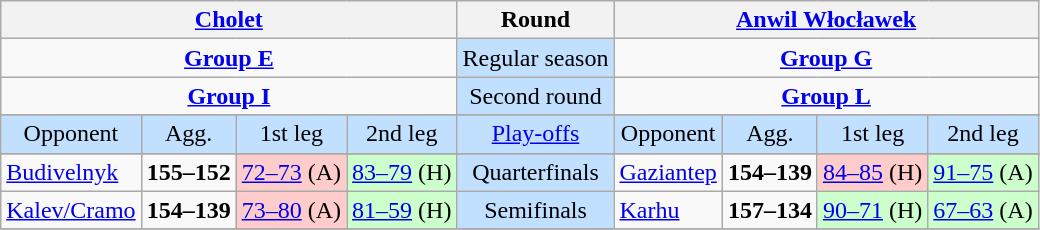<table class="wikitable" style="text-align:center;">
<tr>
<th colspan=4> <a href='#'>Cholet</a></th>
<th>Round</th>
<th colspan=4> <a href='#'>Anwil Włocławek</a></th>
</tr>
<tr>
<td colspan="4" style="vertical-align:top;"><strong><a href='#'>Group E</a></strong> <br></td>
<td style="background:#c1e0ff;">Regular season</td>
<td colspan="4" style="vertical-align:top;"><strong><a href='#'>Group G</a></strong> <br></td>
</tr>
<tr>
<td colspan="4" style="vertical-align:top;"><strong><a href='#'>Group I</a></strong> <br></td>
<td style="background:#c1e0ff;">Second round</td>
<td colspan="4" style="vertical-align:top;"><strong><a href='#'>Group L</a></strong> <br></td>
</tr>
<tr>
</tr>
<tr style="background:#c1e0ff">
<td>Opponent</td>
<td>Agg.</td>
<td>1st leg</td>
<td>2nd leg</td>
<td><a href='#'>Play-offs</a></td>
<td>Opponent</td>
<td>Agg.</td>
<td>1st leg</td>
<td>2nd leg</td>
</tr>
<tr>
</tr>
<tr>
<td align=left> <a href='#'>Budivelnyk</a></td>
<td><strong>155–152</strong></td>
<td style="background:#fcc;"><a href='#'>72–73</a> (A)</td>
<td style="background:#cfc;"><a href='#'>83–79</a> (H)</td>
<td style="background:#c1e0ff;">Quarterfinals</td>
<td align=left> <a href='#'>Gaziantep</a></td>
<td><strong>154–139</strong></td>
<td style="background:#fcc;"><a href='#'>84–85</a> (H)</td>
<td style="background:#cfc;"><a href='#'>91–75</a> (A)</td>
</tr>
<tr>
<td align=left> <a href='#'>Kalev/Cramo</a></td>
<td><strong>154–139</strong></td>
<td style="background:#fcc;"><a href='#'>73–80</a> (A)</td>
<td style="background:#cfc;"><a href='#'>81–59</a> (H)</td>
<td style="background:#c1e0ff;">Semifinals</td>
<td align=left> <a href='#'>Karhu</a></td>
<td><strong>157–134</strong></td>
<td style="background:#cfc;"><a href='#'>90–71</a> (H)</td>
<td style="background:#cfc;"><a href='#'>67–63</a> (A)</td>
</tr>
<tr>
</tr>
</table>
